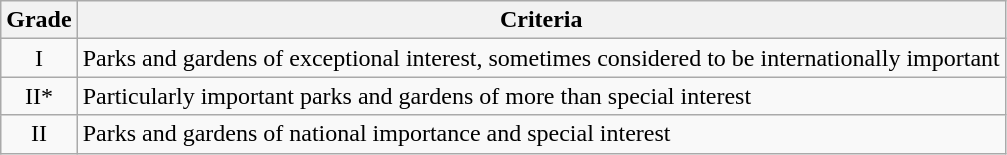<table class="wikitable">
<tr>
<th>Grade</th>
<th>Criteria</th>
</tr>
<tr>
<td align="center" >I</td>
<td>Parks and gardens of exceptional interest, sometimes considered to be internationally important</td>
</tr>
<tr>
<td align="center" >II*</td>
<td>Particularly important parks and gardens of more than special interest</td>
</tr>
<tr>
<td align="center" >II</td>
<td>Parks and gardens of national importance and special interest</td>
</tr>
</table>
